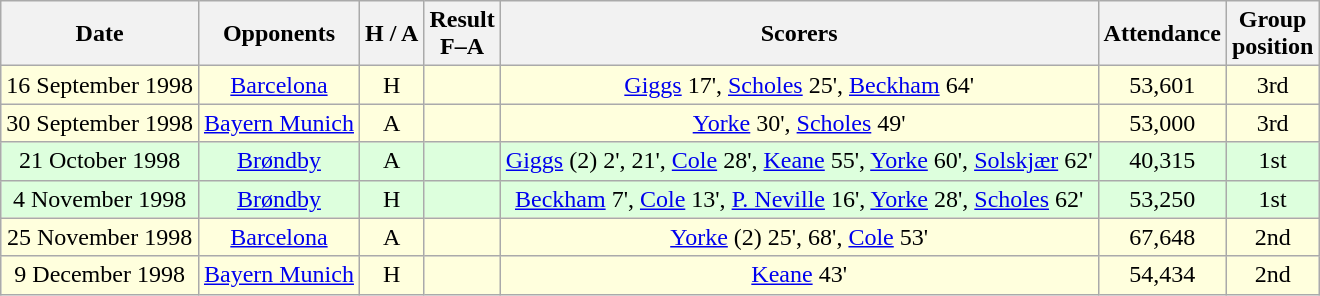<table class="wikitable" style="text-align:center">
<tr>
<th>Date</th>
<th>Opponents</th>
<th>H / A</th>
<th>Result<br>F–A</th>
<th>Scorers</th>
<th>Attendance</th>
<th>Group<br>position</th>
</tr>
<tr style="background:#ffd;">
<td>16 September 1998</td>
<td><a href='#'>Barcelona</a></td>
<td>H</td>
<td></td>
<td><a href='#'>Giggs</a> 17', <a href='#'>Scholes</a> 25', <a href='#'>Beckham</a> 64'</td>
<td>53,601</td>
<td>3rd</td>
</tr>
<tr style="background:#ffd;">
<td>30 September 1998</td>
<td><a href='#'>Bayern Munich</a></td>
<td>A</td>
<td></td>
<td><a href='#'>Yorke</a> 30', <a href='#'>Scholes</a> 49'</td>
<td>53,000</td>
<td>3rd</td>
</tr>
<tr style="background:#dfd;">
<td>21 October 1998</td>
<td><a href='#'>Brøndby</a></td>
<td>A</td>
<td></td>
<td><a href='#'>Giggs</a> (2) 2', 21', <a href='#'>Cole</a> 28', <a href='#'>Keane</a> 55', <a href='#'>Yorke</a> 60', <a href='#'>Solskjær</a> 62'</td>
<td>40,315</td>
<td>1st</td>
</tr>
<tr style="background:#dfd;">
<td>4 November 1998</td>
<td><a href='#'>Brøndby</a></td>
<td>H</td>
<td></td>
<td><a href='#'>Beckham</a> 7', <a href='#'>Cole</a> 13', <a href='#'>P. Neville</a> 16', <a href='#'>Yorke</a> 28', <a href='#'>Scholes</a> 62'</td>
<td>53,250</td>
<td>1st</td>
</tr>
<tr style="background:#ffd;">
<td>25 November 1998</td>
<td><a href='#'>Barcelona</a></td>
<td>A</td>
<td></td>
<td><a href='#'>Yorke</a> (2) 25', 68', <a href='#'>Cole</a> 53'</td>
<td>67,648</td>
<td>2nd</td>
</tr>
<tr style="background:#ffd;">
<td>9 December 1998</td>
<td><a href='#'>Bayern Munich</a></td>
<td>H</td>
<td></td>
<td><a href='#'>Keane</a> 43'</td>
<td>54,434</td>
<td>2nd</td>
</tr>
</table>
